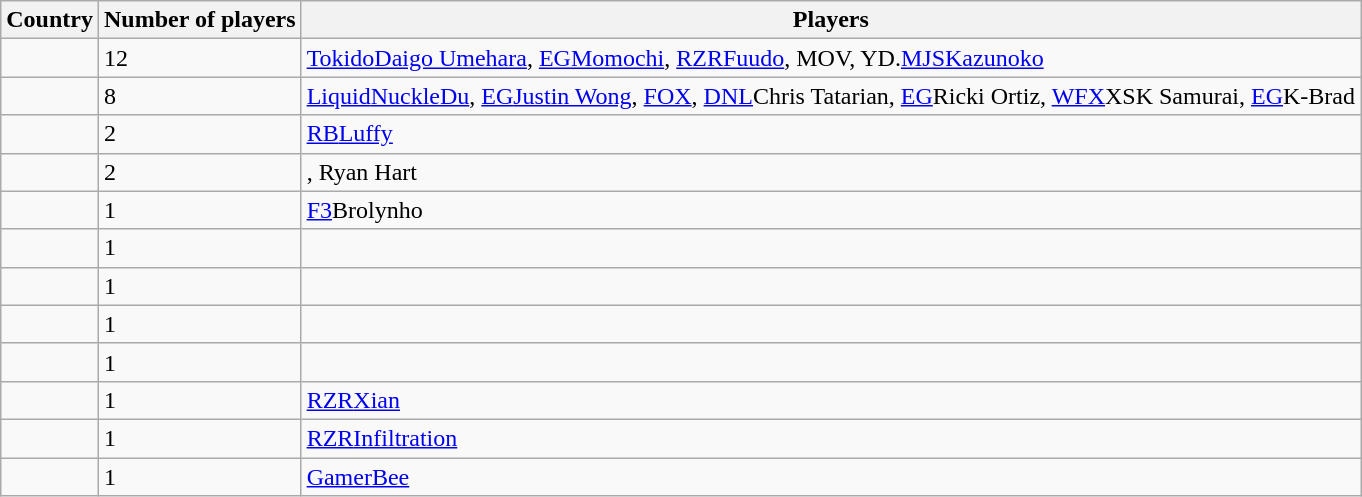<table class="wikitable">
<tr>
<th>Country</th>
<th>Number of players</th>
<th>Players</th>
</tr>
<tr>
<td></td>
<td>12</td>
<td><a href='#'>Tokido</a><a href='#'>Daigo Umehara</a>, <a href='#'>EG</a><a href='#'>Momochi</a>, <a href='#'>RZR</a><a href='#'>Fuudo</a>, MOV, YD.<a href='#'>MJS</a><a href='#'>Kazunoko</a></td>
</tr>
<tr>
<td></td>
<td>8</td>
<td><a href='#'>Liquid</a><a href='#'>NuckleDu</a>, <a href='#'>EG</a><a href='#'>Justin Wong</a>, <a href='#'>FOX</a>, <a href='#'>DNL</a>Chris Tatarian, <a href='#'>EG</a>Ricki Ortiz, <a href='#'>WFX</a>XSK Samurai, <a href='#'>EG</a>K-Brad</td>
</tr>
<tr>
<td></td>
<td>2</td>
<td><a href='#'>RB</a><a href='#'>Luffy</a></td>
</tr>
<tr>
<td></td>
<td>2</td>
<td>, Ryan Hart</td>
</tr>
<tr>
<td></td>
<td>1</td>
<td><a href='#'>F3</a>Brolynho</td>
</tr>
<tr>
<td></td>
<td>1</td>
<td></td>
</tr>
<tr>
<td></td>
<td>1</td>
<td></td>
</tr>
<tr>
<td></td>
<td>1</td>
<td></td>
</tr>
<tr>
<td></td>
<td>1</td>
<td></td>
</tr>
<tr>
<td></td>
<td>1</td>
<td><a href='#'>RZR</a><a href='#'>Xian</a></td>
</tr>
<tr>
<td></td>
<td>1</td>
<td><a href='#'>RZR</a><a href='#'>Infiltration</a></td>
</tr>
<tr>
<td></td>
<td>1</td>
<td><a href='#'>GamerBee</a></td>
</tr>
</table>
